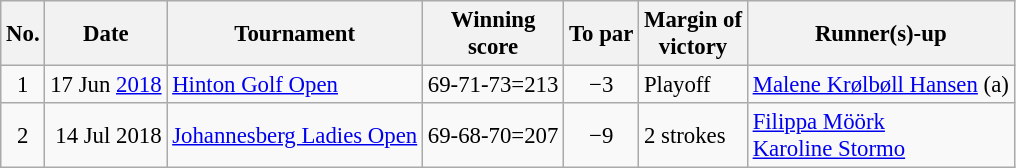<table class="wikitable" style="font-size:95%;">
<tr>
<th>No.</th>
<th>Date</th>
<th>Tournament</th>
<th>Winning<br>score</th>
<th>To par</th>
<th>Margin of<br>victory</th>
<th>Runner(s)-up</th>
</tr>
<tr>
<td align=center>1</td>
<td align=right>17 Jun <a href='#'>2018</a></td>
<td><a href='#'>Hinton Golf Open</a></td>
<td align=right>69-71-73=213</td>
<td align=center>−3</td>
<td>Playoff</td>
<td> <a href='#'>Malene Krølbøll Hansen</a> (a)</td>
</tr>
<tr>
<td align=center>2</td>
<td align=right>14 Jul 2018</td>
<td><a href='#'>Johannesberg Ladies Open</a></td>
<td align=right>69-68-70=207</td>
<td align=center>−9</td>
<td>2 strokes</td>
<td> <a href='#'>Filippa Möörk</a><br> <a href='#'>Karoline Stormo</a></td>
</tr>
</table>
